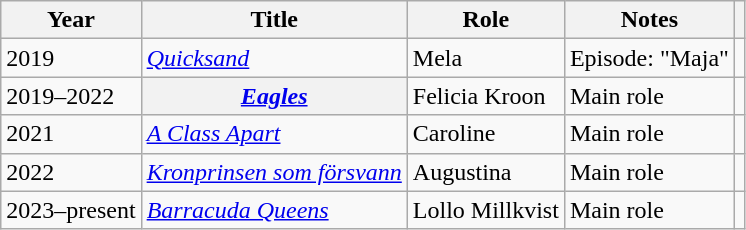<table class="wikitable sortable plainrowheaders">
<tr>
<th scope="col">Year</th>
<th scope="col">Title</th>
<th scope="col">Role</th>
<th scope="col">Notes</th>
<th class="unsortable"></th>
</tr>
<tr>
<td>2019</td>
<td scope="row"><em><a href='#'>Quicksand</a></em></td>
<td>Mela</td>
<td>Episode: "Maja"</td>
<td></td>
</tr>
<tr>
<td>2019–2022</td>
<th scope="row"><em><a href='#'>Eagles</a></em></th>
<td>Felicia Kroon</td>
<td>Main role</td>
<td></td>
</tr>
<tr>
<td>2021</td>
<td><em><a href='#'>A Class Apart</a></em></td>
<td>Caroline</td>
<td>Main role</td>
<td></td>
</tr>
<tr>
<td>2022</td>
<td><em><a href='#'>Kronprinsen som försvann</a></em></td>
<td>Augustina</td>
<td>Main role</td>
<td></td>
</tr>
<tr>
<td>2023–present</td>
<td><em><a href='#'>Barracuda Queens</a></em></td>
<td>Lollo Millkvist</td>
<td>Main role</td>
<td></td>
</tr>
</table>
